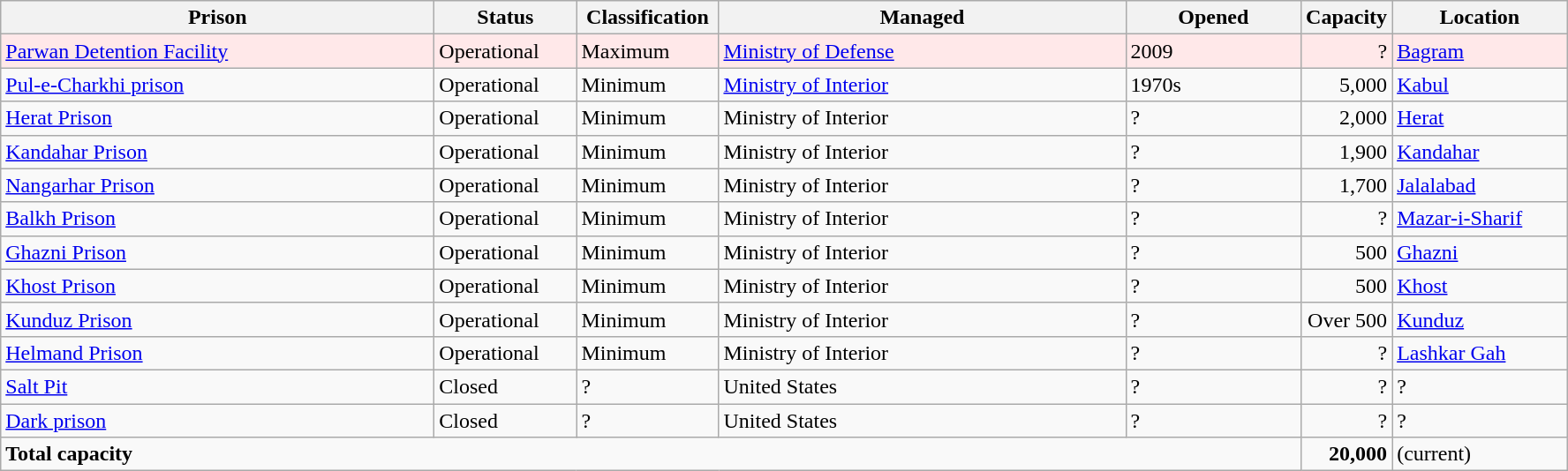<table class="wikitable">
<tr>
<th scope="col" width="320">Prison</th>
<th scope="col" width="100">Status</th>
<th scope="col" width="100">Classification</th>
<th scope="col" width="300">Managed</th>
<th scope="col" width="125">Opened</th>
<th scope="col" width="50">Capacity</th>
<th scope="col" width="125">Location</th>
</tr>
<tr bgcolor=#FFE8E9>
<td><a href='#'>Parwan Detention Facility</a></td>
<td>Operational</td>
<td>Maximum</td>
<td><a href='#'>Ministry of Defense</a></td>
<td>2009</td>
<td align="right">?</td>
<td><a href='#'>Bagram</a></td>
</tr>
<tr>
<td><a href='#'>Pul-e-Charkhi prison</a></td>
<td>Operational</td>
<td>Minimum</td>
<td><a href='#'>Ministry of Interior</a></td>
<td>1970s</td>
<td align="right">5,000</td>
<td><a href='#'>Kabul</a></td>
</tr>
<tr>
<td><a href='#'>Herat Prison</a></td>
<td>Operational</td>
<td>Minimum</td>
<td>Ministry of Interior</td>
<td>?</td>
<td align="right">2,000</td>
<td><a href='#'>Herat</a></td>
</tr>
<tr>
<td><a href='#'>Kandahar Prison</a></td>
<td>Operational</td>
<td>Minimum</td>
<td>Ministry of Interior</td>
<td>?</td>
<td align="right">1,900</td>
<td><a href='#'>Kandahar</a></td>
</tr>
<tr>
<td><a href='#'>Nangarhar Prison</a></td>
<td>Operational</td>
<td>Minimum</td>
<td>Ministry of Interior</td>
<td>?</td>
<td align="right">1,700</td>
<td><a href='#'>Jalalabad</a></td>
</tr>
<tr>
<td><a href='#'>Balkh Prison</a></td>
<td>Operational</td>
<td>Minimum</td>
<td>Ministry of Interior</td>
<td>?</td>
<td align="right">?</td>
<td><a href='#'>Mazar-i-Sharif</a></td>
</tr>
<tr>
<td><a href='#'>Ghazni Prison</a></td>
<td>Operational</td>
<td>Minimum</td>
<td>Ministry of Interior</td>
<td>?</td>
<td align="right">500</td>
<td><a href='#'>Ghazni</a></td>
</tr>
<tr>
<td><a href='#'>Khost Prison</a></td>
<td>Operational</td>
<td>Minimum</td>
<td>Ministry of Interior</td>
<td>?</td>
<td align="right">500</td>
<td><a href='#'>Khost</a></td>
</tr>
<tr>
<td><a href='#'>Kunduz Prison</a></td>
<td>Operational</td>
<td>Minimum</td>
<td>Ministry of Interior</td>
<td>?</td>
<td align="right">Over 500</td>
<td><a href='#'>Kunduz</a></td>
</tr>
<tr>
<td><a href='#'>Helmand Prison</a></td>
<td>Operational</td>
<td>Minimum</td>
<td>Ministry of Interior</td>
<td>?</td>
<td align="right">?</td>
<td><a href='#'>Lashkar Gah</a></td>
</tr>
<tr>
<td><a href='#'>Salt Pit</a></td>
<td>Closed</td>
<td>?</td>
<td>United States</td>
<td>?</td>
<td align="right">?</td>
<td>?</td>
</tr>
<tr>
<td><a href='#'>Dark prison</a></td>
<td>Closed</td>
<td>?</td>
<td>United States</td>
<td>?</td>
<td align="right">?</td>
<td>?</td>
</tr>
<tr>
<td colspan=5><strong>Total capacity</strong></td>
<td align="right"><strong>20,000</strong></td>
<td>(current)</td>
</tr>
</table>
